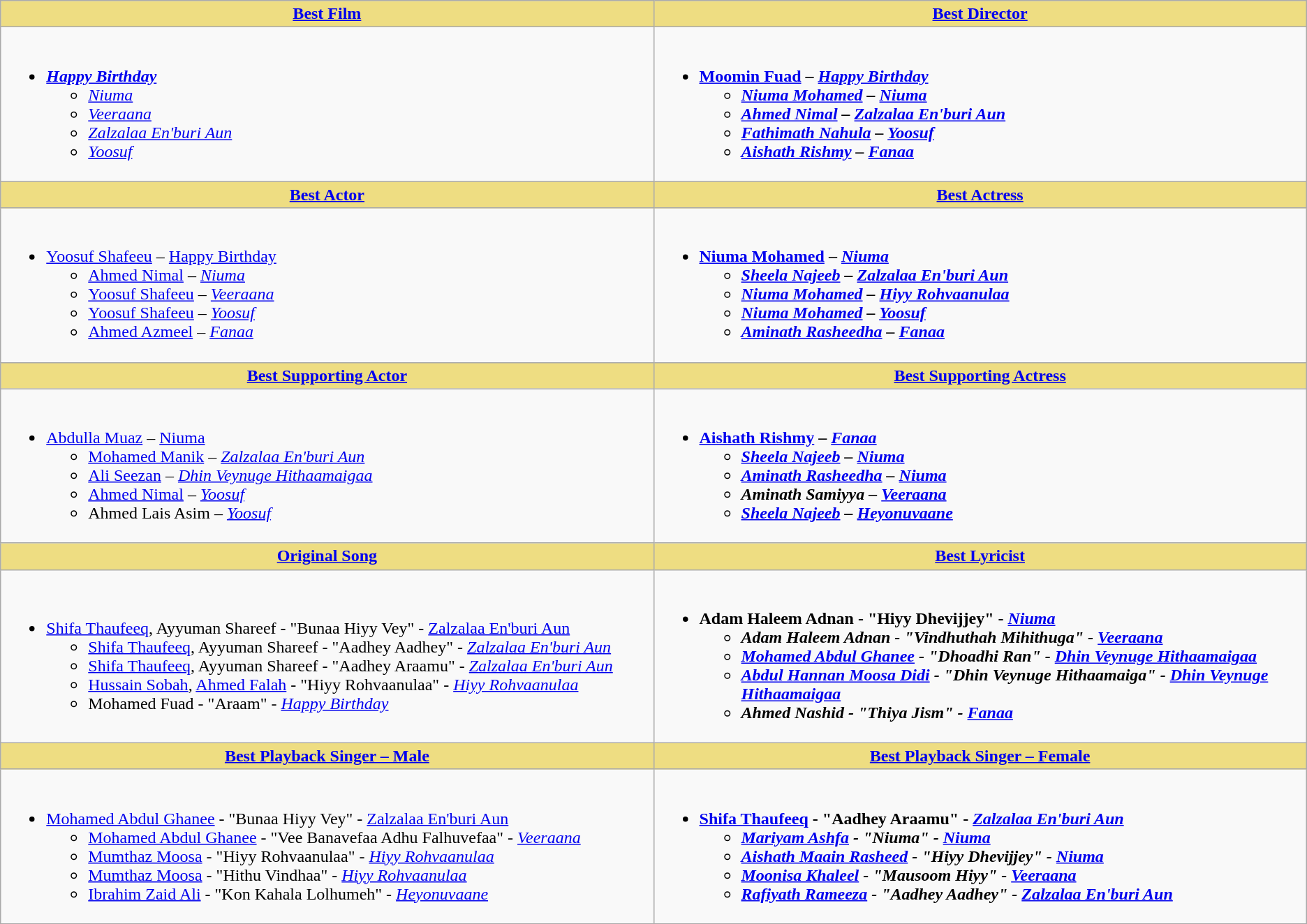<table class="wikitable">
<tr>
<th style="background:#EEDD82; width:50%;"><a href='#'>Best Film</a></th>
<th style="background:#EEDD82; width:50%;"><a href='#'>Best Director</a></th>
</tr>
<tr>
<td valign="top"><br><ul><li><strong><em><a href='#'>Happy Birthday</a></em></strong><ul><li><em><a href='#'>Niuma</a></em></li><li><em><a href='#'>Veeraana</a></em></li><li><em><a href='#'>Zalzalaa En'buri Aun</a></em></li><li><em><a href='#'>Yoosuf</a></em></li></ul></li></ul></td>
<td valign="top"><br><ul><li><strong><a href='#'>Moomin Fuad</a> – <em><a href='#'>Happy Birthday</a><strong><em><ul><li><a href='#'>Niuma Mohamed</a> – </em><a href='#'>Niuma</a><em></li><li><a href='#'>Ahmed Nimal</a> – </em><a href='#'>Zalzalaa En'buri Aun</a><em></li><li><a href='#'>Fathimath Nahula</a> – </em><a href='#'>Yoosuf</a><em></li><li><a href='#'>Aishath Rishmy</a> – </em><a href='#'>Fanaa</a><em></li></ul></li></ul></td>
</tr>
<tr>
<th style="background:#EEDD82;"><a href='#'>Best Actor</a></th>
<th style="background:#EEDD82;"><a href='#'>Best Actress</a></th>
</tr>
<tr>
<td><br><ul><li></strong><a href='#'>Yoosuf Shafeeu</a> – </em><a href='#'>Happy Birthday</a></em></strong><ul><li><a href='#'>Ahmed Nimal</a> – <em><a href='#'>Niuma</a></em></li><li><a href='#'>Yoosuf Shafeeu</a> – <em><a href='#'>Veeraana</a></em></li><li><a href='#'>Yoosuf Shafeeu</a> – <em><a href='#'>Yoosuf</a></em></li><li><a href='#'>Ahmed Azmeel</a> – <em><a href='#'>Fanaa</a></em></li></ul></li></ul></td>
<td><br><ul><li><strong><a href='#'>Niuma Mohamed</a> – <em><a href='#'>Niuma</a><strong><em><ul><li><a href='#'>Sheela Najeeb</a> – </em><a href='#'>Zalzalaa En'buri Aun</a><em></li><li><a href='#'>Niuma Mohamed</a> – </em><a href='#'>Hiyy Rohvaanulaa</a><em></li><li><a href='#'>Niuma Mohamed</a> – </em><a href='#'>Yoosuf</a><em></li><li><a href='#'>Aminath Rasheedha</a> – </em><a href='#'>Fanaa</a><em></li></ul></li></ul></td>
</tr>
<tr>
<th style="background:#EEDD82;"><a href='#'>Best Supporting Actor</a></th>
<th style="background:#EEDD82;"><a href='#'>Best Supporting Actress</a></th>
</tr>
<tr>
<td><br><ul><li></strong><a href='#'>Abdulla Muaz</a> – </em><a href='#'>Niuma</a></em></strong><ul><li><a href='#'>Mohamed Manik</a> – <em><a href='#'>Zalzalaa En'buri Aun</a></em></li><li><a href='#'>Ali Seezan</a> – <em><a href='#'>Dhin Veynuge Hithaamaigaa</a></em></li><li><a href='#'>Ahmed Nimal</a> – <em><a href='#'>Yoosuf</a></em></li><li>Ahmed Lais Asim – <em><a href='#'>Yoosuf</a></em></li></ul></li></ul></td>
<td><br><ul><li><strong><a href='#'>Aishath Rishmy</a> – <em><a href='#'>Fanaa</a><strong><em><ul><li><a href='#'>Sheela Najeeb</a> – </em><a href='#'>Niuma</a><em></li><li><a href='#'>Aminath Rasheedha</a> – </em><a href='#'>Niuma</a><em></li><li>Aminath Samiyya – </em><a href='#'>Veeraana</a><em></li><li><a href='#'>Sheela Najeeb</a> – </em><a href='#'>Heyonuvaane</a><em></li></ul></li></ul></td>
</tr>
<tr>
<th style="background:#EEDD82;"><a href='#'>Original Song</a></th>
<th style="background:#EEDD82;"><a href='#'>Best Lyricist</a></th>
</tr>
<tr>
<td><br><ul><li></strong><a href='#'>Shifa Thaufeeq</a>, Ayyuman Shareef - "Bunaa Hiyy Vey" - </em><a href='#'>Zalzalaa En'buri Aun</a></em></strong><ul><li><a href='#'>Shifa Thaufeeq</a>, Ayyuman Shareef - "Aadhey Aadhey" - <em><a href='#'>Zalzalaa En'buri Aun</a></em></li><li><a href='#'>Shifa Thaufeeq</a>, Ayyuman Shareef - "Aadhey Araamu" - <em><a href='#'>Zalzalaa En'buri Aun</a></em></li><li><a href='#'>Hussain Sobah</a>, <a href='#'>Ahmed Falah</a> - "Hiyy Rohvaanulaa" - <em><a href='#'>Hiyy Rohvaanulaa</a></em></li><li>Mohamed Fuad - "Araam" - <em><a href='#'>Happy Birthday</a></em></li></ul></li></ul></td>
<td><br><ul><li><strong>Adam Haleem Adnan - "Hiyy Dhevijjey" - <em><a href='#'>Niuma</a><strong><em><ul><li>Adam Haleem Adnan - "Vindhuthah Mihithuga" - </em><a href='#'>Veeraana</a><em></li><li><a href='#'>Mohamed Abdul Ghanee</a> - "Dhoadhi Ran" - </em><a href='#'>Dhin Veynuge Hithaamaigaa</a><em></li><li><a href='#'>Abdul Hannan Moosa Didi</a> - "Dhin Veynuge Hithaamaiga" - </em><a href='#'>Dhin Veynuge Hithaamaigaa</a><em></li><li>Ahmed Nashid - "Thiya Jism" - </em><a href='#'>Fanaa</a><em></li></ul></li></ul></td>
</tr>
<tr>
<th style="background:#EEDD82;"><a href='#'>Best Playback Singer – Male</a></th>
<th style="background:#EEDD82;"><a href='#'>Best Playback Singer – Female</a></th>
</tr>
<tr>
<td><br><ul><li></strong><a href='#'>Mohamed Abdul Ghanee</a> - "Bunaa Hiyy Vey" - </em><a href='#'>Zalzalaa En'buri Aun</a></em></strong><ul><li><a href='#'>Mohamed Abdul Ghanee</a> - "Vee Banavefaa Adhu Falhuvefaa" - <em><a href='#'>Veeraana</a></em></li><li><a href='#'>Mumthaz Moosa</a> -  "Hiyy Rohvaanulaa" - <em><a href='#'>Hiyy Rohvaanulaa</a></em></li><li><a href='#'>Mumthaz Moosa</a> -  "Hithu Vindhaa" - <em><a href='#'>Hiyy Rohvaanulaa</a></em></li><li><a href='#'>Ibrahim Zaid Ali</a> - "Kon Kahala Lolhumeh" - <em><a href='#'>Heyonuvaane</a></em></li></ul></li></ul></td>
<td><br><ul><li><strong><a href='#'>Shifa Thaufeeq</a> - "Aadhey Araamu" - <em><a href='#'>Zalzalaa En'buri Aun</a><strong><em><ul><li><a href='#'>Mariyam Ashfa</a> - "Niuma" - </em><a href='#'>Niuma</a><em></li><li><a href='#'>Aishath Maain Rasheed</a> - "Hiyy Dhevijjey" - </em><a href='#'>Niuma</a><em></li><li><a href='#'>Moonisa Khaleel</a> - "Mausoom Hiyy" - </em><a href='#'>Veeraana</a><em></li><li><a href='#'>Rafiyath Rameeza</a> - "Aadhey Aadhey" - </em><a href='#'>Zalzalaa En'buri Aun</a><em></li></ul></li></ul></td>
</tr>
<tr>
</tr>
</table>
